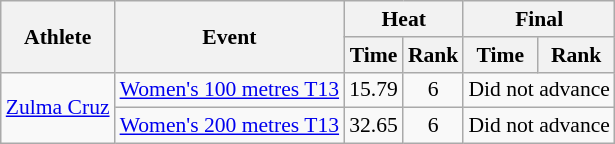<table class="wikitable" style="font-size:90%">
<tr>
<th rowspan="2">Athlete</th>
<th rowspan="2">Event</th>
<th colspan="2">Heat</th>
<th colspan="2">Final</th>
</tr>
<tr>
<th>Time</th>
<th>Rank</th>
<th>Time</th>
<th>Rank</th>
</tr>
<tr>
<td rowspan="2"><a href='#'>Zulma Cruz</a></td>
<td><a href='#'>Women's 100 metres T13</a></td>
<td align="center">15.79</td>
<td align="center">6</td>
<td colspan="2" align="center">Did not advance</td>
</tr>
<tr>
<td><a href='#'>Women's 200 metres T13</a></td>
<td align="center">32.65</td>
<td align="center">6</td>
<td colspan="2" align="center">Did not advance</td>
</tr>
</table>
